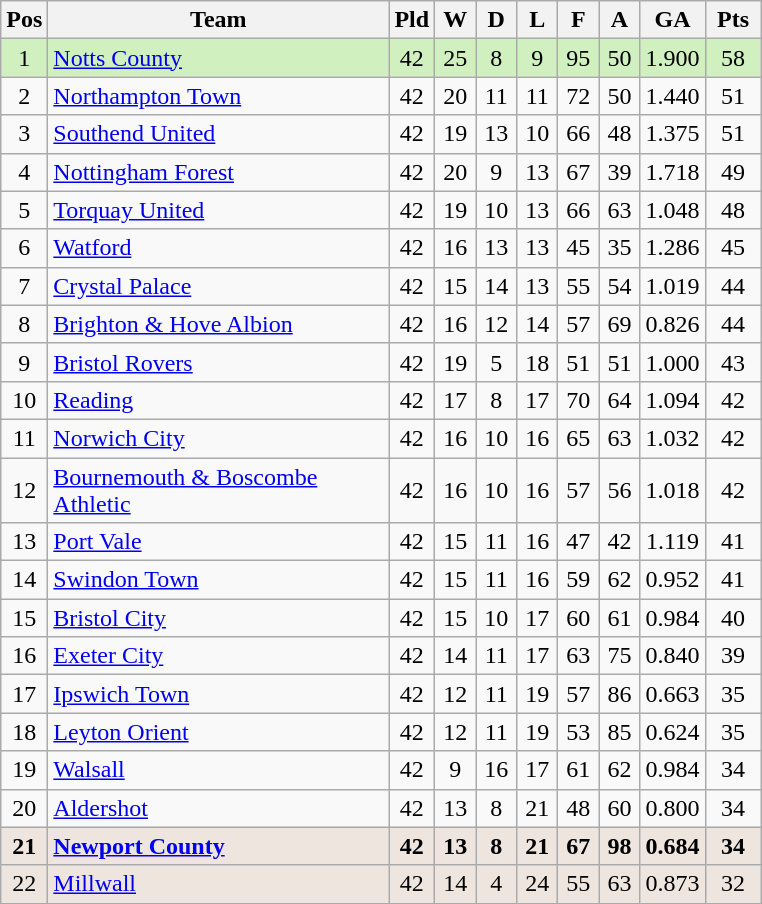<table class="wikitable" style="text-align: center;">
<tr>
<th width=20>Pos</th>
<th width=220>Team</th>
<th width=20>Pld</th>
<th width=20>W</th>
<th width=20>D</th>
<th width=20>L</th>
<th width=20>F</th>
<th width=20>A</th>
<th width=20>GA</th>
<th width=30>Pts</th>
</tr>
<tr style="background:#D0F0C0;">
<td>1</td>
<td align="left"><a href='#'>Notts County</a></td>
<td>42</td>
<td>25</td>
<td>8</td>
<td>9</td>
<td>95</td>
<td>50</td>
<td>1.900</td>
<td>58</td>
</tr>
<tr>
<td>2</td>
<td align="left"><a href='#'>Northampton Town</a></td>
<td>42</td>
<td>20</td>
<td>11</td>
<td>11</td>
<td>72</td>
<td>50</td>
<td>1.440</td>
<td>51</td>
</tr>
<tr>
<td>3</td>
<td align="left"><a href='#'>Southend United</a></td>
<td>42</td>
<td>19</td>
<td>13</td>
<td>10</td>
<td>66</td>
<td>48</td>
<td>1.375</td>
<td>51</td>
</tr>
<tr>
<td>4</td>
<td align="left"><a href='#'>Nottingham Forest</a></td>
<td>42</td>
<td>20</td>
<td>9</td>
<td>13</td>
<td>67</td>
<td>39</td>
<td>1.718</td>
<td>49</td>
</tr>
<tr>
<td>5</td>
<td align="left"><a href='#'>Torquay United</a></td>
<td>42</td>
<td>19</td>
<td>10</td>
<td>13</td>
<td>66</td>
<td>63</td>
<td>1.048</td>
<td>48</td>
</tr>
<tr>
<td>6</td>
<td align="left"><a href='#'>Watford</a></td>
<td>42</td>
<td>16</td>
<td>13</td>
<td>13</td>
<td>45</td>
<td>35</td>
<td>1.286</td>
<td>45</td>
</tr>
<tr>
<td>7</td>
<td align="left"><a href='#'>Crystal Palace</a></td>
<td>42</td>
<td>15</td>
<td>14</td>
<td>13</td>
<td>55</td>
<td>54</td>
<td>1.019</td>
<td>44</td>
</tr>
<tr>
<td>8</td>
<td align="left"><a href='#'>Brighton & Hove Albion</a></td>
<td>42</td>
<td>16</td>
<td>12</td>
<td>14</td>
<td>57</td>
<td>69</td>
<td>0.826</td>
<td>44</td>
</tr>
<tr>
<td>9</td>
<td align="left"><a href='#'>Bristol Rovers</a></td>
<td>42</td>
<td>19</td>
<td>5</td>
<td>18</td>
<td>51</td>
<td>51</td>
<td>1.000</td>
<td>43</td>
</tr>
<tr>
<td>10</td>
<td align="left"><a href='#'>Reading</a></td>
<td>42</td>
<td>17</td>
<td>8</td>
<td>17</td>
<td>70</td>
<td>64</td>
<td>1.094</td>
<td>42</td>
</tr>
<tr>
<td>11</td>
<td align="left"><a href='#'>Norwich City</a></td>
<td>42</td>
<td>16</td>
<td>10</td>
<td>16</td>
<td>65</td>
<td>63</td>
<td>1.032</td>
<td>42</td>
</tr>
<tr>
<td>12</td>
<td align="left"><a href='#'>Bournemouth & Boscombe Athletic</a></td>
<td>42</td>
<td>16</td>
<td>10</td>
<td>16</td>
<td>57</td>
<td>56</td>
<td>1.018</td>
<td>42</td>
</tr>
<tr>
<td>13</td>
<td align="left"><a href='#'>Port Vale</a></td>
<td>42</td>
<td>15</td>
<td>11</td>
<td>16</td>
<td>47</td>
<td>42</td>
<td>1.119</td>
<td>41</td>
</tr>
<tr>
<td>14</td>
<td align="left"><a href='#'>Swindon Town</a></td>
<td>42</td>
<td>15</td>
<td>11</td>
<td>16</td>
<td>59</td>
<td>62</td>
<td>0.952</td>
<td>41</td>
</tr>
<tr>
<td>15</td>
<td align="left"><a href='#'>Bristol City</a></td>
<td>42</td>
<td>15</td>
<td>10</td>
<td>17</td>
<td>60</td>
<td>61</td>
<td>0.984</td>
<td>40</td>
</tr>
<tr>
<td>16</td>
<td align="left"><a href='#'>Exeter City</a></td>
<td>42</td>
<td>14</td>
<td>11</td>
<td>17</td>
<td>63</td>
<td>75</td>
<td>0.840</td>
<td>39</td>
</tr>
<tr>
<td>17</td>
<td align="left"><a href='#'>Ipswich Town</a></td>
<td>42</td>
<td>12</td>
<td>11</td>
<td>19</td>
<td>57</td>
<td>86</td>
<td>0.663</td>
<td>35</td>
</tr>
<tr>
<td>18</td>
<td align="left"><a href='#'>Leyton Orient</a></td>
<td>42</td>
<td>12</td>
<td>11</td>
<td>19</td>
<td>53</td>
<td>85</td>
<td>0.624</td>
<td>35</td>
</tr>
<tr>
<td>19</td>
<td align="left"><a href='#'>Walsall</a></td>
<td>42</td>
<td>9</td>
<td>16</td>
<td>17</td>
<td>61</td>
<td>62</td>
<td>0.984</td>
<td>34</td>
</tr>
<tr>
<td>20</td>
<td align="left"><a href='#'>Aldershot</a></td>
<td>42</td>
<td>13</td>
<td>8</td>
<td>21</td>
<td>48</td>
<td>60</td>
<td>0.800</td>
<td>34</td>
</tr>
<tr style="background:#eee5de;">
<td><strong>21</strong></td>
<td align="left"><strong><a href='#'>Newport County</a></strong></td>
<td><strong>42</strong></td>
<td><strong>13</strong></td>
<td><strong>8</strong></td>
<td><strong>21</strong></td>
<td><strong>67</strong></td>
<td><strong>98</strong></td>
<td><strong>0.684</strong></td>
<td><strong>34</strong></td>
</tr>
<tr style="background:#eee5de;">
<td>22</td>
<td align="left"><a href='#'>Millwall</a></td>
<td>42</td>
<td>14</td>
<td>4</td>
<td>24</td>
<td>55</td>
<td>63</td>
<td>0.873</td>
<td>32</td>
</tr>
</table>
